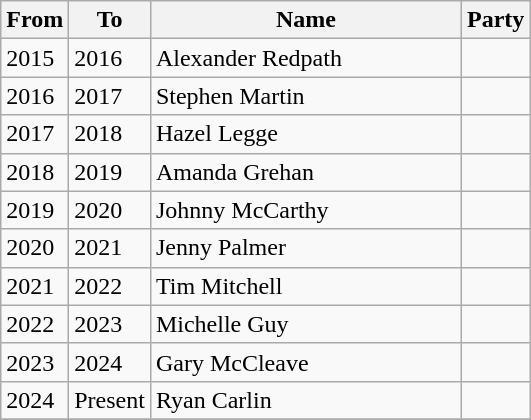<table class="wikitable sortable">
<tr>
<th>From</th>
<th>To</th>
<th scope="col" width="200">Name</th>
<th colspan="2">Party</th>
</tr>
<tr>
<td>2015</td>
<td>2016</td>
<td>Alexander Redpath</td>
<td></td>
</tr>
<tr>
<td>2016</td>
<td>2017</td>
<td>Stephen Martin</td>
<td></td>
</tr>
<tr>
<td>2017</td>
<td>2018</td>
<td>Hazel Legge</td>
<td></td>
</tr>
<tr>
<td>2018</td>
<td>2019</td>
<td>Amanda Grehan</td>
<td></td>
</tr>
<tr>
<td>2019</td>
<td>2020</td>
<td>Johnny McCarthy</td>
<td></td>
</tr>
<tr>
<td>2020</td>
<td>2021</td>
<td>Jenny Palmer</td>
<td></td>
</tr>
<tr>
<td>2021</td>
<td>2022</td>
<td>Tim Mitchell</td>
<td></td>
</tr>
<tr>
<td>2022</td>
<td>2023</td>
<td>Michelle Guy</td>
<td></td>
</tr>
<tr>
<td>2023</td>
<td>2024</td>
<td>Gary McCleave</td>
<td></td>
</tr>
<tr>
<td>2024</td>
<td>Present</td>
<td>Ryan Carlin</td>
<td></td>
</tr>
<tr>
</tr>
</table>
